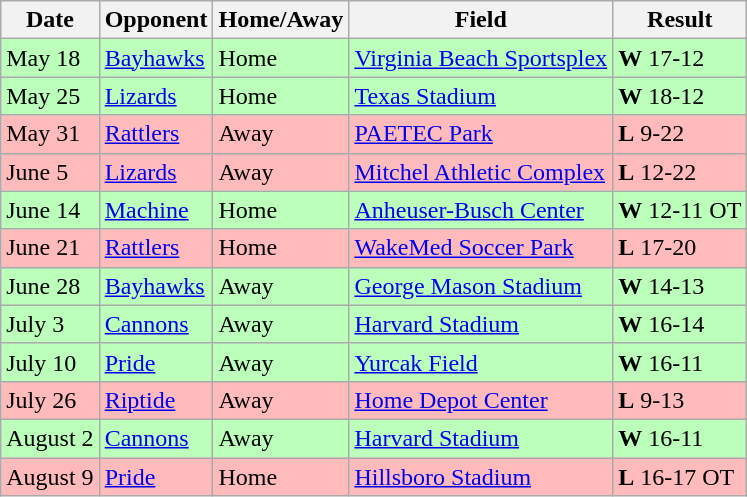<table class="wikitable">
<tr>
<th>Date</th>
<th>Opponent</th>
<th>Home/Away</th>
<th>Field</th>
<th>Result</th>
</tr>
<tr bgcolor="bbffbb">
<td>May 18</td>
<td><a href='#'>Bayhawks</a></td>
<td>Home</td>
<td><a href='#'>Virginia Beach Sportsplex</a></td>
<td><strong>W</strong> 17-12</td>
</tr>
<tr bgcolor="bbffbb">
<td>May 25</td>
<td><a href='#'>Lizards</a></td>
<td>Home</td>
<td><a href='#'>Texas Stadium</a></td>
<td><strong>W</strong> 18-12</td>
</tr>
<tr bgcolor="ffbbbb">
<td>May 31</td>
<td><a href='#'>Rattlers</a></td>
<td>Away</td>
<td><a href='#'>PAETEC Park</a></td>
<td><strong>L</strong> 9-22</td>
</tr>
<tr bgcolor="ffbbbb">
<td>June 5</td>
<td><a href='#'>Lizards</a></td>
<td>Away</td>
<td><a href='#'>Mitchel Athletic Complex</a></td>
<td><strong>L</strong> 12-22</td>
</tr>
<tr bgcolor="bbffbb">
<td>June 14</td>
<td><a href='#'>Machine</a></td>
<td>Home</td>
<td><a href='#'>Anheuser-Busch Center</a></td>
<td><strong>W</strong> 12-11 OT</td>
</tr>
<tr bgcolor="ffbbbb">
<td>June 21</td>
<td><a href='#'>Rattlers</a></td>
<td>Home</td>
<td><a href='#'>WakeMed Soccer Park</a></td>
<td><strong>L</strong> 17-20</td>
</tr>
<tr bgcolor="bbffbb">
<td>June 28</td>
<td><a href='#'>Bayhawks</a></td>
<td>Away</td>
<td><a href='#'>George Mason Stadium</a></td>
<td><strong>W</strong> 14-13</td>
</tr>
<tr bgcolor="bbffbb">
<td>July 3</td>
<td><a href='#'>Cannons</a></td>
<td>Away</td>
<td><a href='#'>Harvard Stadium</a></td>
<td><strong>W</strong> 16-14</td>
</tr>
<tr bgcolor="bbffbb">
<td>July 10</td>
<td><a href='#'>Pride</a></td>
<td>Away</td>
<td><a href='#'>Yurcak Field</a></td>
<td><strong>W</strong> 16-11</td>
</tr>
<tr bgcolor="ffbbbb">
<td>July 26</td>
<td><a href='#'>Riptide</a></td>
<td>Away</td>
<td><a href='#'>Home Depot Center</a></td>
<td><strong>L</strong> 9-13</td>
</tr>
<tr bgcolor="bbffbb">
<td>August 2</td>
<td><a href='#'>Cannons</a></td>
<td>Away</td>
<td><a href='#'>Harvard Stadium</a></td>
<td><strong>W</strong> 16-11</td>
</tr>
<tr bgcolor="ffbbbb">
<td>August 9</td>
<td><a href='#'>Pride</a></td>
<td>Home</td>
<td><a href='#'>Hillsboro Stadium</a></td>
<td><strong>L</strong> 16-17 OT</td>
</tr>
</table>
